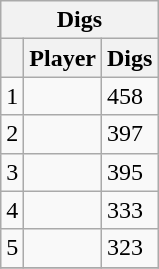<table class="wikitable">
<tr>
<th colspan="3">Digs</th>
</tr>
<tr>
<th></th>
<th>Player</th>
<th>Digs</th>
</tr>
<tr>
<td>1</td>
<td></td>
<td>458</td>
</tr>
<tr>
<td>2</td>
<td></td>
<td>397</td>
</tr>
<tr>
<td>3</td>
<td></td>
<td>395</td>
</tr>
<tr>
<td>4</td>
<td></td>
<td>333</td>
</tr>
<tr>
<td>5</td>
<td></td>
<td>323</td>
</tr>
<tr>
</tr>
</table>
